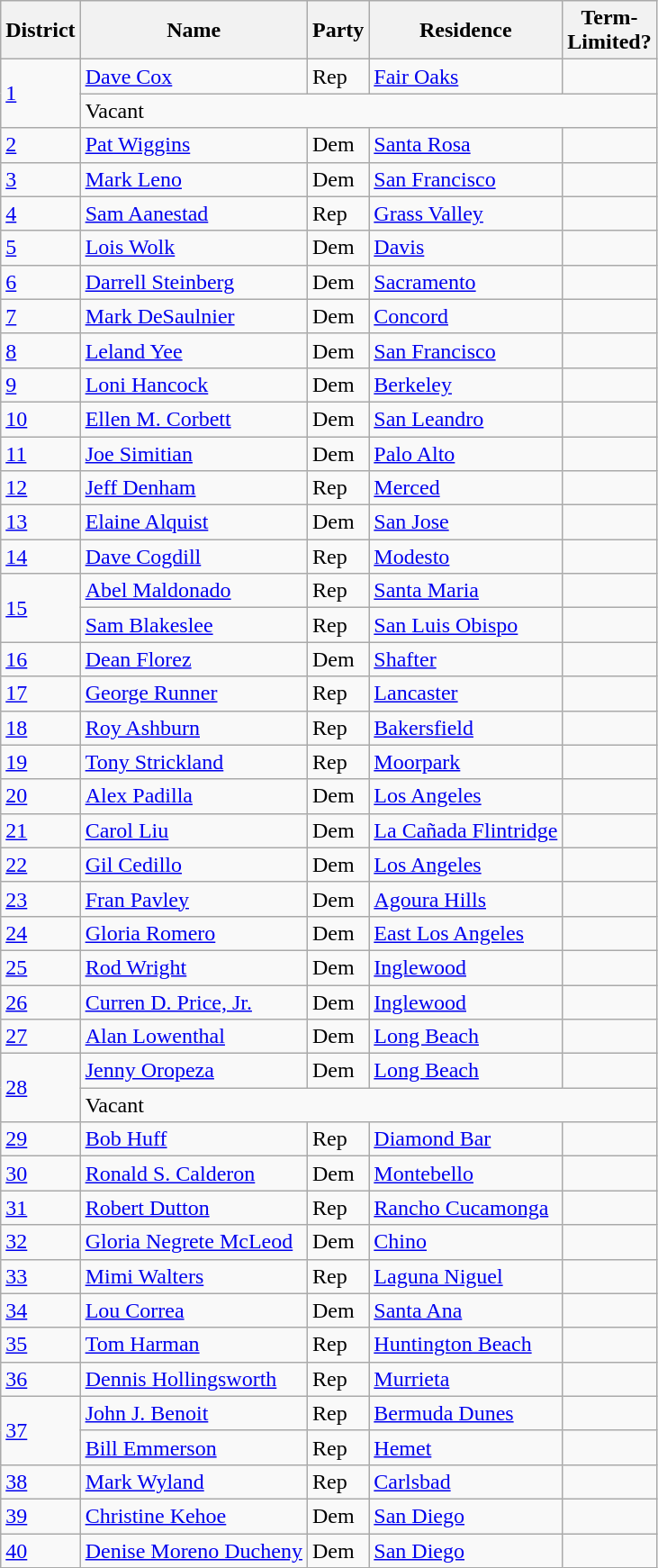<table class="wikitable">
<tr>
<th>District</th>
<th>Name</th>
<th>Party</th>
<th>Residence</th>
<th>Term-<br>Limited?</th>
</tr>
<tr>
<td rowspan="2"><a href='#'>1</a></td>
<td><a href='#'>Dave Cox</a></td>
<td>Rep</td>
<td><a href='#'>Fair Oaks</a></td>
<td></td>
</tr>
<tr>
<td colspan="4">Vacant</td>
</tr>
<tr>
<td><a href='#'>2</a></td>
<td><a href='#'>Pat Wiggins</a></td>
<td>Dem</td>
<td><a href='#'>Santa Rosa</a></td>
<td></td>
</tr>
<tr>
<td><a href='#'>3</a></td>
<td><a href='#'>Mark Leno</a></td>
<td>Dem</td>
<td><a href='#'>San Francisco</a></td>
<td></td>
</tr>
<tr>
<td><a href='#'>4</a></td>
<td><a href='#'>Sam Aanestad</a></td>
<td>Rep</td>
<td><a href='#'>Grass Valley</a></td>
<td></td>
</tr>
<tr>
<td><a href='#'>5</a></td>
<td><a href='#'>Lois Wolk</a></td>
<td>Dem</td>
<td><a href='#'>Davis</a></td>
<td></td>
</tr>
<tr>
<td><a href='#'>6</a></td>
<td><a href='#'>Darrell Steinberg</a></td>
<td>Dem</td>
<td><a href='#'>Sacramento</a></td>
<td></td>
</tr>
<tr>
<td><a href='#'>7</a></td>
<td><a href='#'>Mark DeSaulnier</a></td>
<td>Dem</td>
<td><a href='#'>Concord</a></td>
<td></td>
</tr>
<tr>
<td><a href='#'>8</a></td>
<td><a href='#'>Leland Yee</a></td>
<td>Dem</td>
<td><a href='#'>San Francisco</a></td>
<td></td>
</tr>
<tr>
<td><a href='#'>9</a></td>
<td><a href='#'>Loni Hancock</a></td>
<td>Dem</td>
<td><a href='#'>Berkeley</a></td>
<td></td>
</tr>
<tr>
<td><a href='#'>10</a></td>
<td><a href='#'>Ellen M. Corbett</a></td>
<td>Dem</td>
<td><a href='#'>San Leandro</a></td>
<td></td>
</tr>
<tr>
<td><a href='#'>11</a></td>
<td><a href='#'>Joe Simitian</a></td>
<td>Dem</td>
<td><a href='#'>Palo Alto</a></td>
<td></td>
</tr>
<tr>
<td><a href='#'>12</a></td>
<td><a href='#'>Jeff Denham</a></td>
<td>Rep</td>
<td><a href='#'>Merced</a></td>
<td></td>
</tr>
<tr>
<td><a href='#'>13</a></td>
<td><a href='#'>Elaine Alquist</a></td>
<td>Dem</td>
<td><a href='#'>San Jose</a></td>
<td></td>
</tr>
<tr>
<td><a href='#'>14</a></td>
<td><a href='#'>Dave Cogdill</a></td>
<td>Rep</td>
<td><a href='#'>Modesto</a></td>
<td></td>
</tr>
<tr>
<td rowspan="2"><a href='#'>15</a></td>
<td><a href='#'>Abel Maldonado</a></td>
<td>Rep</td>
<td><a href='#'>Santa Maria</a></td>
<td></td>
</tr>
<tr>
<td><a href='#'>Sam Blakeslee</a></td>
<td>Rep</td>
<td><a href='#'>San Luis Obispo</a></td>
<td></td>
</tr>
<tr>
<td><a href='#'>16</a></td>
<td><a href='#'>Dean Florez</a></td>
<td>Dem</td>
<td><a href='#'>Shafter</a></td>
<td></td>
</tr>
<tr>
<td><a href='#'>17</a></td>
<td><a href='#'>George Runner</a></td>
<td>Rep</td>
<td><a href='#'>Lancaster</a></td>
<td></td>
</tr>
<tr>
<td><a href='#'>18</a></td>
<td><a href='#'>Roy Ashburn</a></td>
<td>Rep</td>
<td><a href='#'>Bakersfield</a></td>
<td></td>
</tr>
<tr>
<td><a href='#'>19</a></td>
<td><a href='#'>Tony Strickland</a></td>
<td>Rep</td>
<td><a href='#'>Moorpark</a></td>
<td></td>
</tr>
<tr>
<td><a href='#'>20</a></td>
<td><a href='#'>Alex Padilla</a></td>
<td>Dem</td>
<td><a href='#'>Los Angeles</a></td>
<td></td>
</tr>
<tr>
<td><a href='#'>21</a></td>
<td><a href='#'>Carol Liu</a></td>
<td>Dem</td>
<td><a href='#'>La Cañada Flintridge</a></td>
<td></td>
</tr>
<tr>
<td><a href='#'>22</a></td>
<td><a href='#'>Gil Cedillo</a></td>
<td>Dem</td>
<td><a href='#'>Los Angeles</a></td>
<td></td>
</tr>
<tr>
<td><a href='#'>23</a></td>
<td><a href='#'>Fran Pavley</a></td>
<td>Dem</td>
<td><a href='#'>Agoura Hills</a></td>
<td></td>
</tr>
<tr>
<td><a href='#'>24</a></td>
<td><a href='#'>Gloria Romero</a></td>
<td>Dem</td>
<td><a href='#'>East Los Angeles</a></td>
<td></td>
</tr>
<tr>
<td><a href='#'>25</a></td>
<td><a href='#'>Rod Wright</a></td>
<td>Dem</td>
<td><a href='#'>Inglewood</a></td>
<td></td>
</tr>
<tr>
<td><a href='#'>26</a></td>
<td><a href='#'>Curren D. Price, Jr.</a></td>
<td>Dem</td>
<td><a href='#'>Inglewood</a></td>
<td></td>
</tr>
<tr>
<td><a href='#'>27</a></td>
<td><a href='#'>Alan Lowenthal</a></td>
<td>Dem</td>
<td><a href='#'>Long Beach</a></td>
<td></td>
</tr>
<tr>
<td rowspan="2"><a href='#'>28</a></td>
<td><a href='#'>Jenny Oropeza</a></td>
<td>Dem</td>
<td><a href='#'>Long Beach</a></td>
<td></td>
</tr>
<tr>
<td colspan="4">Vacant</td>
</tr>
<tr>
<td><a href='#'>29</a></td>
<td><a href='#'>Bob Huff</a></td>
<td>Rep</td>
<td><a href='#'>Diamond Bar</a></td>
<td></td>
</tr>
<tr>
<td><a href='#'>30</a></td>
<td><a href='#'>Ronald S. Calderon</a></td>
<td>Dem</td>
<td><a href='#'>Montebello</a></td>
<td></td>
</tr>
<tr>
<td><a href='#'>31</a></td>
<td><a href='#'>Robert Dutton</a></td>
<td>Rep</td>
<td><a href='#'>Rancho Cucamonga</a></td>
<td></td>
</tr>
<tr>
<td><a href='#'>32</a></td>
<td><a href='#'>Gloria Negrete McLeod</a></td>
<td>Dem</td>
<td><a href='#'>Chino</a></td>
<td></td>
</tr>
<tr>
<td><a href='#'>33</a></td>
<td><a href='#'>Mimi Walters</a></td>
<td>Rep</td>
<td><a href='#'>Laguna Niguel</a></td>
<td></td>
</tr>
<tr>
<td><a href='#'>34</a></td>
<td><a href='#'>Lou Correa</a></td>
<td>Dem</td>
<td><a href='#'>Santa Ana</a></td>
<td></td>
</tr>
<tr>
<td><a href='#'>35</a></td>
<td><a href='#'>Tom Harman</a></td>
<td>Rep</td>
<td><a href='#'>Huntington Beach</a></td>
<td></td>
</tr>
<tr>
<td><a href='#'>36</a></td>
<td><a href='#'>Dennis Hollingsworth</a></td>
<td>Rep</td>
<td><a href='#'>Murrieta</a></td>
<td></td>
</tr>
<tr>
<td rowspan="2"><a href='#'>37</a></td>
<td><a href='#'>John J. Benoit</a></td>
<td>Rep</td>
<td><a href='#'>Bermuda Dunes</a></td>
<td></td>
</tr>
<tr>
<td><a href='#'>Bill Emmerson</a></td>
<td>Rep</td>
<td><a href='#'>Hemet</a></td>
<td></td>
</tr>
<tr>
<td><a href='#'>38</a></td>
<td><a href='#'>Mark Wyland</a></td>
<td>Rep</td>
<td><a href='#'>Carlsbad</a></td>
<td></td>
</tr>
<tr>
<td><a href='#'>39</a></td>
<td><a href='#'>Christine Kehoe</a></td>
<td>Dem</td>
<td><a href='#'>San Diego</a></td>
<td></td>
</tr>
<tr>
<td><a href='#'>40</a></td>
<td><a href='#'>Denise Moreno Ducheny</a></td>
<td>Dem</td>
<td><a href='#'>San Diego</a></td>
<td></td>
</tr>
</table>
